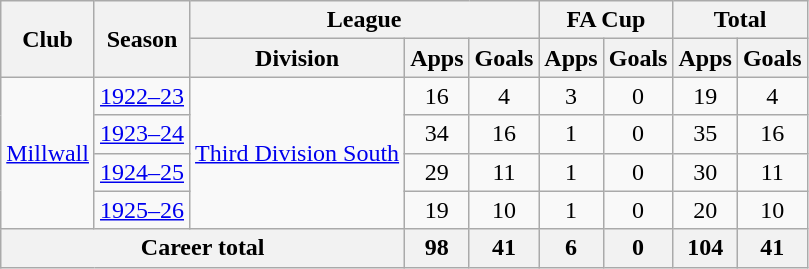<table class="wikitable" style="text-align: center;">
<tr>
<th rowspan="2">Club</th>
<th rowspan="2">Season</th>
<th colspan="3">League</th>
<th colspan="2">FA Cup</th>
<th colspan="2">Total</th>
</tr>
<tr>
<th>Division</th>
<th>Apps</th>
<th>Goals</th>
<th>Apps</th>
<th>Goals</th>
<th>Apps</th>
<th>Goals</th>
</tr>
<tr>
<td rowspan="4"><a href='#'>Millwall</a></td>
<td><a href='#'>1922–23</a></td>
<td rowspan="4"><a href='#'>Third Division South</a></td>
<td>16</td>
<td>4</td>
<td>3</td>
<td>0</td>
<td>19</td>
<td>4</td>
</tr>
<tr>
<td><a href='#'>1923–24</a></td>
<td>34</td>
<td>16</td>
<td>1</td>
<td>0</td>
<td>35</td>
<td>16</td>
</tr>
<tr>
<td><a href='#'>1924–25</a></td>
<td>29</td>
<td>11</td>
<td>1</td>
<td>0</td>
<td>30</td>
<td>11</td>
</tr>
<tr>
<td><a href='#'>1925–26</a></td>
<td>19</td>
<td>10</td>
<td>1</td>
<td>0</td>
<td>20</td>
<td>10</td>
</tr>
<tr>
<th colspan="3">Career total</th>
<th>98</th>
<th>41</th>
<th>6</th>
<th>0</th>
<th>104</th>
<th>41</th>
</tr>
</table>
